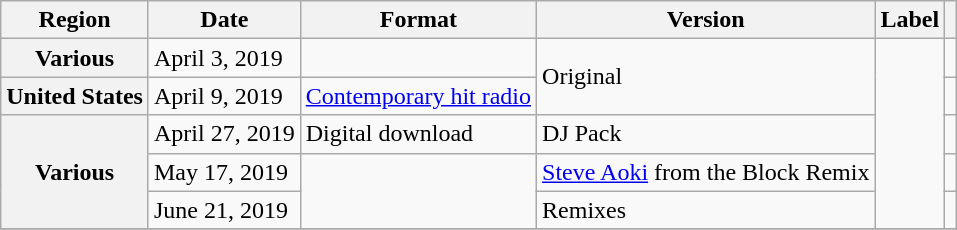<table class="wikitable plainrowheaders">
<tr>
<th scope="col">Region</th>
<th scope="col">Date</th>
<th scope="col">Format</th>
<th scope="col">Version</th>
<th scope="col">Label</th>
<th scope="col"></th>
</tr>
<tr>
<th scope="row">Various</th>
<td>April 3, 2019</td>
<td></td>
<td rowspan="2">Original</td>
<td rowspan="5"></td>
<td style="text-align:center;"></td>
</tr>
<tr>
<th scope="row">United States</th>
<td>April 9, 2019</td>
<td><a href='#'>Contemporary hit radio</a></td>
<td style="text-align:center;"></td>
</tr>
<tr>
<th scope="row" rowspan="3">Various</th>
<td>April 27, 2019</td>
<td>Digital download</td>
<td>DJ Pack</td>
<td style="text-align:center;"></td>
</tr>
<tr>
<td>May 17, 2019</td>
<td rowspan="2"></td>
<td><a href='#'>Steve Aoki</a> from the Block Remix</td>
<td style="text-align:center;"></td>
</tr>
<tr>
<td>June 21, 2019</td>
<td>Remixes</td>
<td style="text-align:center;"></td>
</tr>
<tr>
</tr>
</table>
